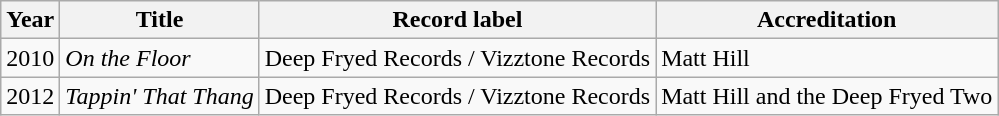<table class="wikitable sortable">
<tr>
<th>Year</th>
<th>Title</th>
<th>Record label</th>
<th>Accreditation</th>
</tr>
<tr>
<td>2010</td>
<td><em>On the Floor</em></td>
<td style="text-align:center;">Deep Fryed Records / Vizztone Records</td>
<td>Matt Hill</td>
</tr>
<tr>
<td>2012</td>
<td><em>Tappin' That Thang</em></td>
<td style="text-align:center;">Deep Fryed Records / Vizztone Records</td>
<td>Matt Hill and the Deep Fryed Two</td>
</tr>
</table>
